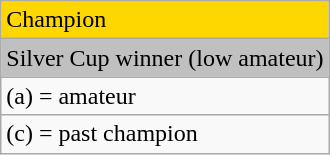<table class="wikitable">
<tr style="background:gold">
<td>Champion</td>
</tr>
<tr style="background:silver">
<td>Silver Cup winner (low amateur)</td>
</tr>
<tr>
<td>(a) = amateur</td>
</tr>
<tr>
<td>(c) = past champion</td>
</tr>
</table>
